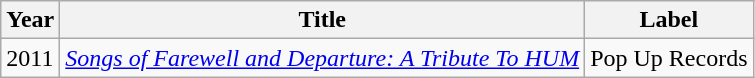<table class="wikitable">
<tr>
<th>Year</th>
<th>Title</th>
<th>Label</th>
</tr>
<tr>
<td>2011</td>
<td><em><a href='#'>Songs of Farewell and Departure: A Tribute To HUM</a></em></td>
<td>Pop Up Records</td>
</tr>
</table>
